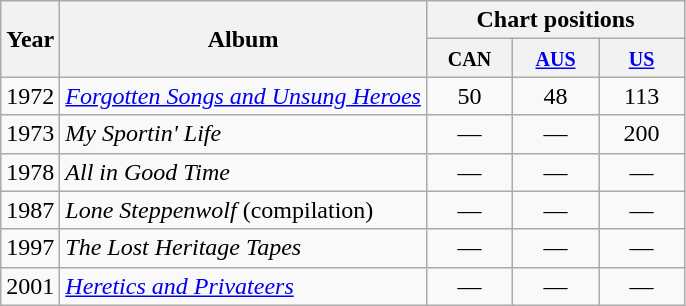<table class="wikitable">
<tr>
<th rowspan="2">Year</th>
<th rowspan="2">Album</th>
<th colspan="3">Chart positions</th>
</tr>
<tr>
<th style="width:50px;"><small>CAN</small></th>
<th style="width:50px;"><small><a href='#'>AUS</a></small></th>
<th style="width:50px;"><small><a href='#'>US</a></small></th>
</tr>
<tr>
<td>1972</td>
<td><em><a href='#'>Forgotten Songs and Unsung Heroes</a></em></td>
<td style="text-align:center;">50</td>
<td style="text-align:center;">48</td>
<td style="text-align:center;">113</td>
</tr>
<tr>
<td>1973</td>
<td><em>My Sportin' Life</em></td>
<td style="text-align:center;">—</td>
<td style="text-align:center;">—</td>
<td style="text-align:center;">200</td>
</tr>
<tr>
<td>1978</td>
<td><em>All in Good Time</em></td>
<td style="text-align:center;">—</td>
<td style="text-align:center;">—</td>
<td style="text-align:center;">—</td>
</tr>
<tr>
<td>1987</td>
<td><em>Lone Steppenwolf</em> (compilation)</td>
<td style="text-align:center;">—</td>
<td style="text-align:center;">—</td>
<td style="text-align:center;">—</td>
</tr>
<tr>
<td>1997</td>
<td><em>The Lost Heritage Tapes</em></td>
<td style="text-align:center;">—</td>
<td style="text-align:center;">—</td>
<td style="text-align:center;">—</td>
</tr>
<tr>
<td>2001</td>
<td><em><a href='#'>Heretics and Privateers</a></em></td>
<td style="text-align:center;">—</td>
<td style="text-align:center;">—</td>
<td style="text-align:center;">—</td>
</tr>
</table>
